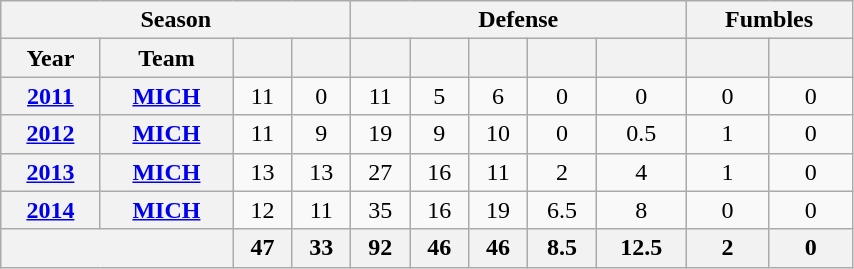<table class= "wikitable sortable" float="left" border="1" style="text-align:center; width:45%;">
<tr>
<th colspan=4>Season</th>
<th colspan=5>Defense</th>
<th colspan=2>Fumbles</th>
</tr>
<tr>
<th>Year</th>
<th>Team</th>
<th></th>
<th></th>
<th></th>
<th></th>
<th></th>
<th></th>
<th></th>
<th></th>
<th></th>
</tr>
<tr>
<th><a href='#'>2011</a></th>
<th><a href='#'>MICH</a></th>
<td>11</td>
<td>0</td>
<td>11</td>
<td>5</td>
<td>6</td>
<td>0</td>
<td>0</td>
<td>0</td>
<td>0</td>
</tr>
<tr>
<th><a href='#'>2012</a></th>
<th><a href='#'>MICH</a></th>
<td>11</td>
<td>9</td>
<td>19</td>
<td>9</td>
<td>10</td>
<td>0</td>
<td>0.5</td>
<td>1</td>
<td>0</td>
</tr>
<tr>
<th><a href='#'>2013</a></th>
<th><a href='#'>MICH</a></th>
<td>13</td>
<td>13</td>
<td>27</td>
<td>16</td>
<td>11</td>
<td>2</td>
<td>4</td>
<td>1</td>
<td>0</td>
</tr>
<tr>
<th><a href='#'>2014</a></th>
<th><a href='#'>MICH</a></th>
<td>12</td>
<td>11</td>
<td>35</td>
<td>16</td>
<td>19</td>
<td>6.5</td>
<td>8</td>
<td>0</td>
<td>0</td>
</tr>
<tr>
<th colspan="2"></th>
<th>47</th>
<th>33</th>
<th>92</th>
<th>46</th>
<th>46</th>
<th>8.5</th>
<th>12.5</th>
<th>2</th>
<th>0</th>
</tr>
</table>
